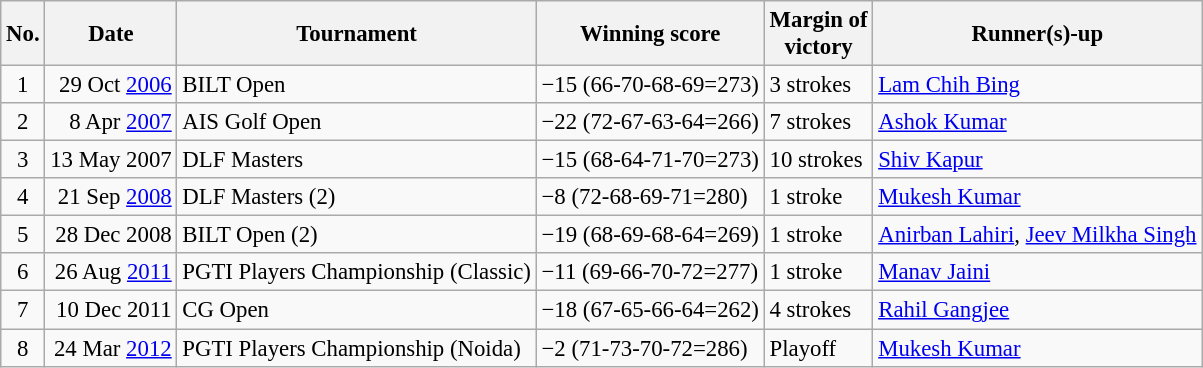<table class="wikitable" style="font-size:95%;">
<tr>
<th>No.</th>
<th>Date</th>
<th>Tournament</th>
<th>Winning score</th>
<th>Margin of<br>victory</th>
<th>Runner(s)-up</th>
</tr>
<tr>
<td align=center>1</td>
<td align=right>29 Oct <a href='#'>2006</a></td>
<td>BILT Open</td>
<td>−15 (66-70-68-69=273)</td>
<td>3 strokes</td>
<td> <a href='#'>Lam Chih Bing</a></td>
</tr>
<tr>
<td align=center>2</td>
<td align=right>8 Apr <a href='#'>2007</a></td>
<td>AIS Golf Open</td>
<td>−22 (72-67-63-64=266)</td>
<td>7 strokes</td>
<td> <a href='#'>Ashok Kumar</a></td>
</tr>
<tr>
<td align=center>3</td>
<td align=right>13 May 2007</td>
<td>DLF Masters</td>
<td>−15 (68-64-71-70=273)</td>
<td>10 strokes</td>
<td> <a href='#'>Shiv Kapur</a></td>
</tr>
<tr>
<td align=center>4</td>
<td align=right>21 Sep <a href='#'>2008</a></td>
<td>DLF Masters (2)</td>
<td>−8 (72-68-69-71=280)</td>
<td>1 stroke</td>
<td> <a href='#'>Mukesh Kumar</a></td>
</tr>
<tr>
<td align=center>5</td>
<td align=right>28 Dec 2008</td>
<td>BILT Open (2)</td>
<td>−19 (68-69-68-64=269)</td>
<td>1 stroke</td>
<td> <a href='#'>Anirban Lahiri</a>,  <a href='#'>Jeev Milkha Singh</a></td>
</tr>
<tr>
<td align=center>6</td>
<td align=right>26 Aug <a href='#'>2011</a></td>
<td>PGTI Players Championship (Classic)</td>
<td>−11 (69-66-70-72=277)</td>
<td>1 stroke</td>
<td> <a href='#'>Manav Jaini</a></td>
</tr>
<tr>
<td align=center>7</td>
<td align=right>10 Dec 2011</td>
<td>CG Open</td>
<td>−18 (67-65-66-64=262)</td>
<td>4 strokes</td>
<td> <a href='#'>Rahil Gangjee</a></td>
</tr>
<tr>
<td align=center>8</td>
<td align=right>24 Mar <a href='#'>2012</a></td>
<td>PGTI Players Championship (Noida)</td>
<td>−2 (71-73-70-72=286)</td>
<td>Playoff</td>
<td> <a href='#'>Mukesh Kumar</a></td>
</tr>
</table>
